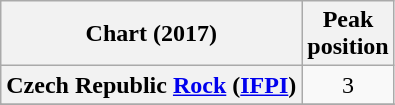<table class="wikitable sortable plainrowheaders">
<tr>
<th>Chart (2017)</th>
<th>Peak<br>position</th>
</tr>
<tr>
<th scope="row">Czech Republic <a href='#'>Rock</a> (<a href='#'>IFPI</a>)</th>
<td style="text-align:center">3</td>
</tr>
<tr>
</tr>
<tr>
</tr>
<tr>
</tr>
</table>
